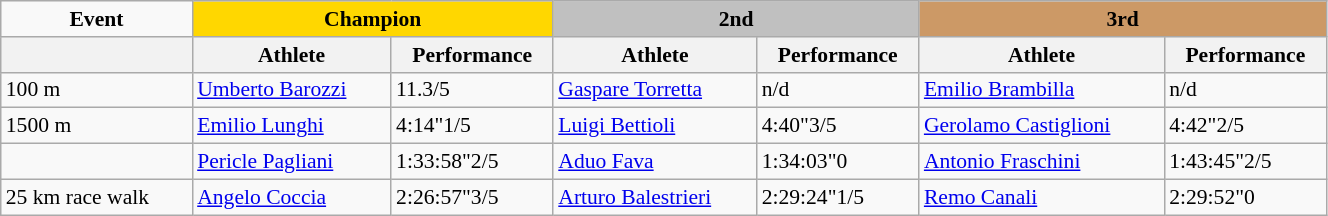<table class="wikitable" width=70% style="font-size:90%; text-align:left;">
<tr align=center>
<td rowspan02><strong>Event</strong></td>
<td colspan=2 bgcolor=gold><strong>Champion</strong></td>
<td colspan=2 bgcolor=silver><strong>2nd</strong></td>
<td colspan=2 bgcolor=cc9966><strong>3rd</strong></td>
</tr>
<tr>
<th></th>
<th>Athlete</th>
<th>Performance</th>
<th>Athlete</th>
<th>Performance</th>
<th>Athlete</th>
<th>Performance</th>
</tr>
<tr>
<td>100 m</td>
<td><a href='#'>Umberto Barozzi</a></td>
<td>11.3/5</td>
<td><a href='#'>Gaspare Torretta</a></td>
<td>n/d</td>
<td><a href='#'>Emilio Brambilla</a></td>
<td>n/d</td>
</tr>
<tr>
<td>1500 m</td>
<td><a href='#'>Emilio Lunghi</a></td>
<td>4:14"1/5</td>
<td><a href='#'>Luigi Bettioli</a></td>
<td>4:40"3/5</td>
<td><a href='#'>Gerolamo Castiglioni</a></td>
<td>4:42"2/5</td>
</tr>
<tr>
<td></td>
<td><a href='#'>Pericle Pagliani</a></td>
<td>1:33:58"2/5</td>
<td><a href='#'>Aduo Fava</a></td>
<td>1:34:03"0</td>
<td><a href='#'>Antonio Fraschini</a></td>
<td>1:43:45"2/5</td>
</tr>
<tr>
<td>25 km	race walk</td>
<td><a href='#'>Angelo Coccia</a></td>
<td>2:26:57"3/5</td>
<td><a href='#'>Arturo Balestrieri</a></td>
<td>2:29:24"1/5</td>
<td><a href='#'>Remo Canali</a></td>
<td>2:29:52"0</td>
</tr>
</table>
